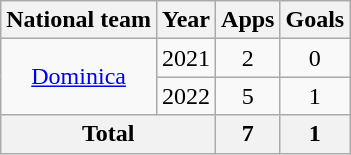<table class="wikitable" style="text-align:center">
<tr>
<th>National team</th>
<th>Year</th>
<th>Apps</th>
<th>Goals</th>
</tr>
<tr>
<td rowspan="2"><a href='#'>Dominica</a></td>
<td>2021</td>
<td>2</td>
<td>0</td>
</tr>
<tr>
<td>2022</td>
<td>5</td>
<td>1</td>
</tr>
<tr>
<th colspan=2>Total</th>
<th>7</th>
<th>1</th>
</tr>
</table>
